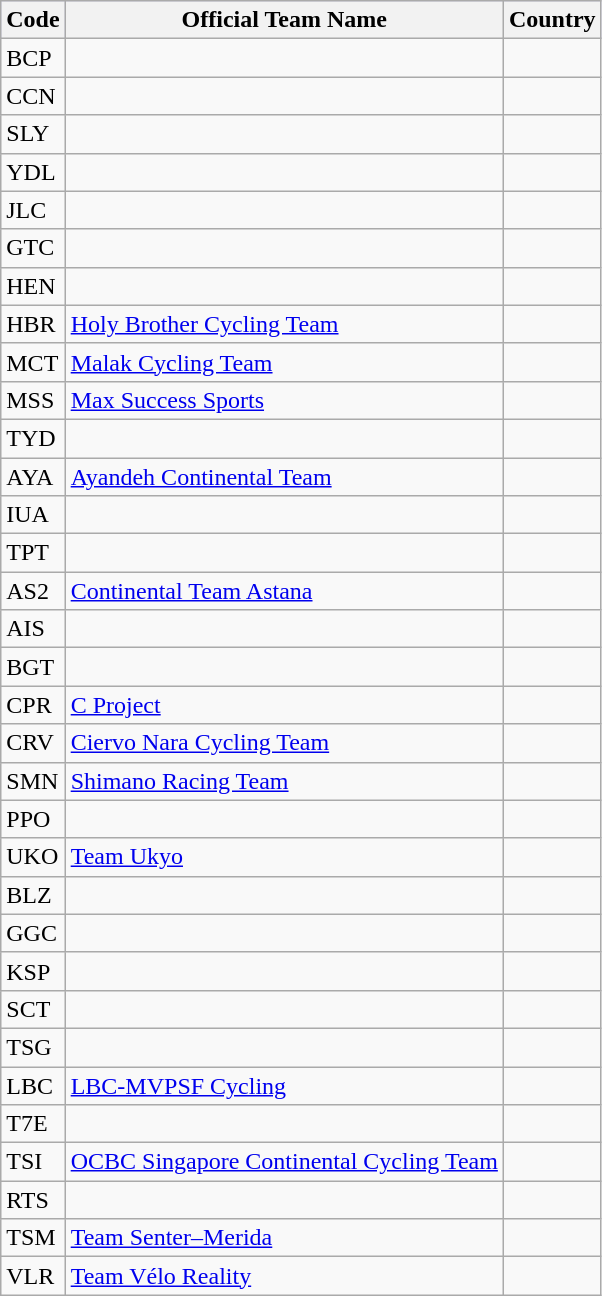<table class="wikitable">
<tr style="background:#ccccff;">
<th>Code</th>
<th>Official Team Name</th>
<th>Country</th>
</tr>
<tr>
<td>BCP</td>
<td></td>
<td></td>
</tr>
<tr>
<td>CCN</td>
<td></td>
<td></td>
</tr>
<tr>
<td>SLY</td>
<td></td>
<td></td>
</tr>
<tr>
<td>YDL</td>
<td></td>
<td></td>
</tr>
<tr>
<td>JLC</td>
<td></td>
<td></td>
</tr>
<tr>
<td>GTC</td>
<td></td>
<td></td>
</tr>
<tr>
<td>HEN</td>
<td></td>
<td></td>
</tr>
<tr>
<td>HBR</td>
<td><a href='#'>Holy Brother Cycling Team</a></td>
<td></td>
</tr>
<tr>
<td>MCT</td>
<td><a href='#'>Malak Cycling Team</a></td>
<td></td>
</tr>
<tr>
<td>MSS</td>
<td><a href='#'>Max Success Sports</a></td>
<td></td>
</tr>
<tr>
<td>TYD</td>
<td></td>
<td></td>
</tr>
<tr>
<td>AYA</td>
<td><a href='#'>Ayandeh Continental Team</a></td>
<td></td>
</tr>
<tr>
<td>IUA</td>
<td></td>
<td></td>
</tr>
<tr>
<td>TPT</td>
<td></td>
<td></td>
</tr>
<tr>
<td>AS2</td>
<td><a href='#'>Continental Team Astana</a></td>
<td></td>
</tr>
<tr>
<td>AIS</td>
<td></td>
<td></td>
</tr>
<tr>
<td>BGT</td>
<td></td>
<td></td>
</tr>
<tr>
<td>CPR</td>
<td><a href='#'>C Project</a></td>
<td></td>
</tr>
<tr>
<td>CRV</td>
<td><a href='#'>Ciervo Nara Cycling Team</a></td>
<td></td>
</tr>
<tr>
<td>SMN</td>
<td><a href='#'>Shimano Racing Team</a></td>
<td></td>
</tr>
<tr>
<td>PPO</td>
<td></td>
<td></td>
</tr>
<tr>
<td>UKO</td>
<td><a href='#'>Team Ukyo</a></td>
<td></td>
</tr>
<tr>
<td>BLZ</td>
<td></td>
<td></td>
</tr>
<tr>
<td>GGC</td>
<td></td>
<td></td>
</tr>
<tr>
<td>KSP</td>
<td></td>
<td></td>
</tr>
<tr>
<td>SCT</td>
<td></td>
<td></td>
</tr>
<tr>
<td>TSG</td>
<td></td>
<td></td>
</tr>
<tr>
<td>LBC</td>
<td><a href='#'>LBC-MVPSF Cycling</a></td>
<td></td>
</tr>
<tr>
<td>T7E</td>
<td></td>
<td></td>
</tr>
<tr>
<td>TSI</td>
<td><a href='#'>OCBC Singapore Continental Cycling Team</a></td>
<td></td>
</tr>
<tr>
<td>RTS</td>
<td></td>
<td></td>
</tr>
<tr>
<td>TSM</td>
<td><a href='#'>Team Senter–Merida</a></td>
<td></td>
</tr>
<tr>
<td>VLR</td>
<td><a href='#'>Team Vélo Reality</a></td>
<td></td>
</tr>
</table>
